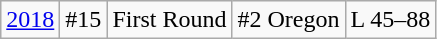<table class="wikitable">
<tr align="center">
<td><a href='#'>2018</a></td>
<td>#15</td>
<td>First Round</td>
<td>#2 Oregon</td>
<td>L 45–88</td>
</tr>
</table>
